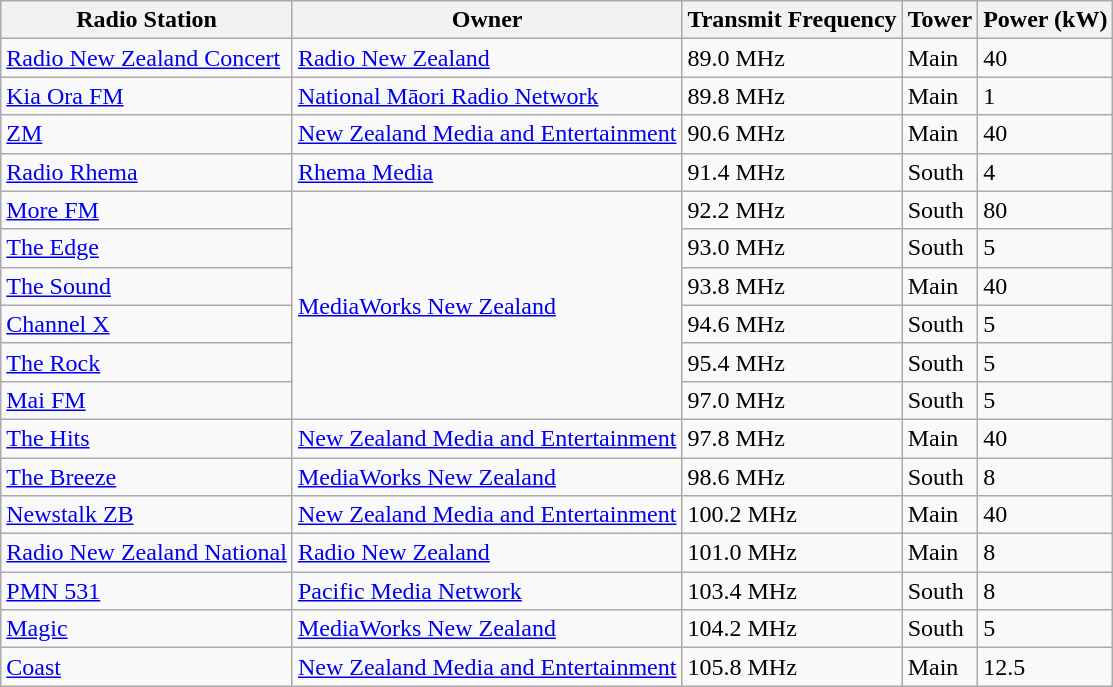<table class="wikitable">
<tr>
<th>Radio Station</th>
<th>Owner</th>
<th>Transmit Frequency</th>
<th>Tower</th>
<th>Power (kW)</th>
</tr>
<tr>
<td><a href='#'>Radio New Zealand Concert</a></td>
<td><a href='#'>Radio New Zealand</a></td>
<td>89.0 MHz</td>
<td>Main</td>
<td>40</td>
</tr>
<tr>
<td><a href='#'>Kia Ora FM</a></td>
<td><a href='#'>National Māori Radio Network</a></td>
<td>89.8 MHz</td>
<td>Main</td>
<td>1</td>
</tr>
<tr>
<td><a href='#'>ZM</a></td>
<td><a href='#'>New Zealand Media and Entertainment</a></td>
<td>90.6 MHz</td>
<td>Main</td>
<td>40</td>
</tr>
<tr>
<td><a href='#'>Radio Rhema</a></td>
<td><a href='#'>Rhema Media</a></td>
<td>91.4 MHz</td>
<td>South</td>
<td>4</td>
</tr>
<tr>
<td><a href='#'>More FM</a></td>
<td rowspan=6><a href='#'>MediaWorks New Zealand</a></td>
<td>92.2 MHz</td>
<td>South</td>
<td>80</td>
</tr>
<tr>
<td><a href='#'>The Edge</a></td>
<td>93.0 MHz</td>
<td>South</td>
<td>5</td>
</tr>
<tr>
<td><a href='#'>The Sound</a></td>
<td>93.8 MHz</td>
<td>Main</td>
<td>40</td>
</tr>
<tr>
<td><a href='#'>Channel X</a></td>
<td>94.6 MHz</td>
<td>South</td>
<td>5</td>
</tr>
<tr>
<td><a href='#'>The Rock</a></td>
<td>95.4 MHz</td>
<td>South</td>
<td>5</td>
</tr>
<tr>
<td><a href='#'>Mai FM</a></td>
<td>97.0 MHz</td>
<td>South</td>
<td>5</td>
</tr>
<tr>
<td><a href='#'>The Hits</a></td>
<td><a href='#'>New Zealand Media and Entertainment</a></td>
<td>97.8 MHz</td>
<td>Main</td>
<td>40</td>
</tr>
<tr>
<td><a href='#'>The Breeze</a></td>
<td><a href='#'>MediaWorks New Zealand</a></td>
<td>98.6 MHz</td>
<td>South</td>
<td>8</td>
</tr>
<tr>
<td><a href='#'>Newstalk ZB</a></td>
<td><a href='#'>New Zealand Media and Entertainment</a></td>
<td>100.2 MHz</td>
<td>Main</td>
<td>40</td>
</tr>
<tr>
<td><a href='#'>Radio New Zealand National</a></td>
<td><a href='#'>Radio New Zealand</a></td>
<td>101.0 MHz</td>
<td>Main</td>
<td>8</td>
</tr>
<tr>
<td><a href='#'>PMN 531</a></td>
<td><a href='#'>Pacific Media Network</a></td>
<td>103.4 MHz</td>
<td>South</td>
<td>8</td>
</tr>
<tr>
<td><a href='#'>Magic</a></td>
<td><a href='#'>MediaWorks New Zealand</a></td>
<td>104.2 MHz</td>
<td>South</td>
<td>5</td>
</tr>
<tr>
<td><a href='#'>Coast</a></td>
<td><a href='#'>New Zealand Media and Entertainment</a></td>
<td>105.8 MHz</td>
<td>Main</td>
<td>12.5</td>
</tr>
</table>
